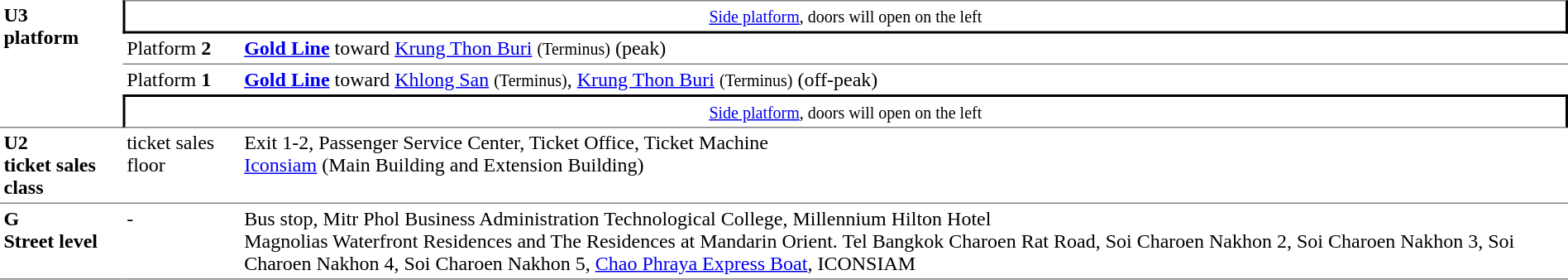<table table border=0 cellspacing=0 cellpadding=3>
<tr>
<td style = "border-bottom:solid 1px gray;" rowspan=5 valign=top><strong>U3<br>platform<br></strong></td>
</tr>
<tr>
<td style = "border-top:solid 1px gray;border-right:solid 2px black;border-left:solid 2px black;border-bottom:solid 2px black;text-align:center;" colspan=2><small><a href='#'>Side platform</a>, doors will open on the left</small></td>
</tr>
<tr>
<td style = "border-bottom:solid 1px gray;">Platform <span><strong>2</strong></span></td>
<td style = "border-bottom:solid 1px gray;"><a href='#'><span><span><strong>Gold Line</strong></span></span></a> toward <a href='#'>Krung Thon Buri</a> <small>(Terminus)</small> (peak)</td>
</tr>
<tr>
<td>Platform <span><strong>1</strong></span></td>
<td><a href='#'><span><span><strong>Gold Line</strong></span></span></a> toward <a href='#'>Khlong San</a> <small>(Terminus)</small>, <a href='#'>Krung Thon Buri</a> <small>(Terminus)</small> (off-peak)</td>
</tr>
<tr>
<td style = "border-top:solid 2px black;border-right:solid 2px black;border-left:solid 2px black;border-bottom:solid 1px gray;text-align:center;" colspan=2><small><a href='#'>Side platform</a>, doors will open on the left</small></td>
</tr>
<tr>
<td style = "border-bottom:solid 1px gray;" rowspan=1 valign=top><strong>U2<br>ticket sales class<br></strong></td>
<td style = "border-bottom:solid 1px gray;" valign=top>ticket sales floor</td>
<td style = "border-bottom:solid 1px gray;" valign=top>Exit 1-2, Passenger Service Center, Ticket Office, Ticket Machine<br><a href='#'>Iconsiam</a> (Main Building and Extension Building)</td>
</tr>
<tr>
<td style = "border-bottom:solid 1px gray;" rowspan=1 valign=top><strong>G<br>Street level<br></strong></td>
<td style = "border-bottom:solid 1px gray;" valign=top>-</td>
<td style = "border-bottom:solid 1px gray;" valign=top>Bus stop, Mitr Phol Business Administration Technological College, Millennium Hilton Hotel<br>Magnolias Waterfront Residences and The Residences at Mandarin Orient. Tel Bangkok
Charoen Rat Road, Soi Charoen Nakhon 2, Soi Charoen Nakhon 3, Soi Charoen Nakhon 4, Soi Charoen Nakhon 5, <a href='#'>Chao Phraya Express Boat</a>, ICONSIAM</td>
</tr>
</table>
